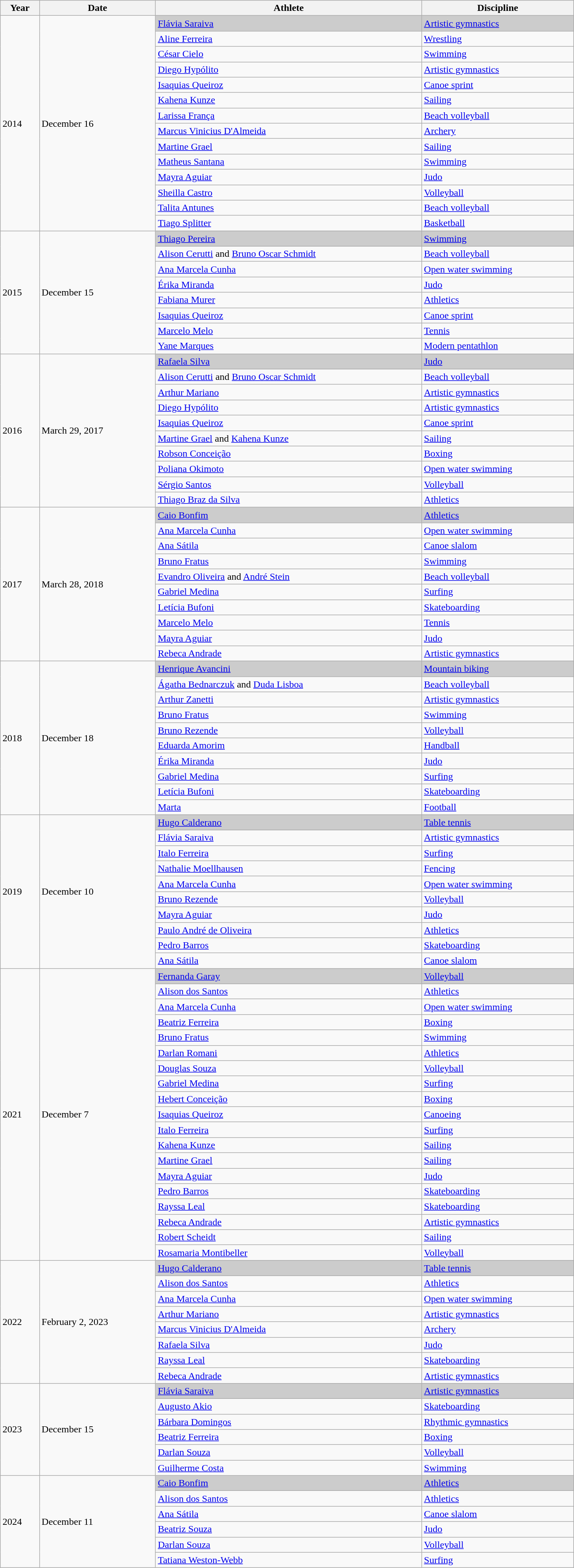<table class="wikitable"  width="75%">
<tr>
<th>Year</th>
<th>Date</th>
<th>Athlete</th>
<th>Discipline</th>
</tr>
<tr>
<td rowspan=14>2014</td>
<td rowspan=14>December 16</td>
<td style="background:#cccccc;"><a href='#'>Flávia Saraiva</a></td>
<td style="background:#cccccc;"><a href='#'>Artistic gymnastics</a></td>
</tr>
<tr>
<td><a href='#'>Aline Ferreira</a></td>
<td><a href='#'>Wrestling</a></td>
</tr>
<tr>
<td><a href='#'>César Cielo</a></td>
<td><a href='#'>Swimming</a></td>
</tr>
<tr>
<td><a href='#'>Diego Hypólito</a></td>
<td><a href='#'>Artistic gymnastics</a></td>
</tr>
<tr>
<td><a href='#'>Isaquias Queiroz</a></td>
<td><a href='#'>Canoe sprint</a></td>
</tr>
<tr>
<td><a href='#'>Kahena Kunze</a></td>
<td><a href='#'>Sailing</a></td>
</tr>
<tr>
<td><a href='#'>Larissa França</a></td>
<td><a href='#'>Beach volleyball</a></td>
</tr>
<tr>
<td><a href='#'>Marcus Vinicius D'Almeida</a></td>
<td><a href='#'>Archery</a></td>
</tr>
<tr>
<td><a href='#'>Martine Grael</a></td>
<td><a href='#'>Sailing</a></td>
</tr>
<tr>
<td><a href='#'>Matheus Santana</a></td>
<td><a href='#'>Swimming</a></td>
</tr>
<tr>
<td><a href='#'>Mayra Aguiar</a></td>
<td><a href='#'>Judo</a></td>
</tr>
<tr>
<td><a href='#'>Sheilla Castro</a></td>
<td><a href='#'>Volleyball</a></td>
</tr>
<tr>
<td><a href='#'>Talita Antunes</a></td>
<td><a href='#'>Beach volleyball</a></td>
</tr>
<tr>
<td><a href='#'>Tiago Splitter</a></td>
<td><a href='#'>Basketball</a></td>
</tr>
<tr>
<td rowspan=8>2015</td>
<td rowspan=8>December 15</td>
<td style="background:#cccccc;"><a href='#'>Thiago Pereira</a></td>
<td style="background:#cccccc;"><a href='#'>Swimming</a></td>
</tr>
<tr>
<td><a href='#'>Alison Cerutti</a> and <a href='#'>Bruno Oscar Schmidt</a></td>
<td><a href='#'>Beach volleyball</a></td>
</tr>
<tr>
<td><a href='#'>Ana Marcela Cunha</a></td>
<td><a href='#'>Open water swimming</a></td>
</tr>
<tr>
<td><a href='#'>Érika Miranda</a></td>
<td><a href='#'>Judo</a></td>
</tr>
<tr>
<td><a href='#'>Fabiana Murer</a></td>
<td><a href='#'>Athletics</a></td>
</tr>
<tr>
<td><a href='#'>Isaquias Queiroz</a></td>
<td><a href='#'>Canoe sprint</a></td>
</tr>
<tr>
<td><a href='#'>Marcelo Melo</a></td>
<td><a href='#'>Tennis</a></td>
</tr>
<tr>
<td><a href='#'>Yane Marques</a></td>
<td><a href='#'>Modern pentathlon</a></td>
</tr>
<tr>
<td rowspan=10>2016</td>
<td rowspan=10>March 29, 2017</td>
<td style="background:#cccccc;"><a href='#'>Rafaela Silva</a></td>
<td style="background:#cccccc;"><a href='#'>Judo</a></td>
</tr>
<tr>
<td><a href='#'>Alison Cerutti</a> and <a href='#'>Bruno Oscar Schmidt</a></td>
<td><a href='#'>Beach volleyball</a></td>
</tr>
<tr>
<td><a href='#'>Arthur Mariano</a></td>
<td><a href='#'>Artistic gymnastics</a></td>
</tr>
<tr>
<td><a href='#'>Diego Hypólito</a></td>
<td><a href='#'>Artistic gymnastics</a></td>
</tr>
<tr>
<td><a href='#'>Isaquias Queiroz</a></td>
<td><a href='#'>Canoe sprint</a></td>
</tr>
<tr>
<td><a href='#'>Martine Grael</a> and <a href='#'>Kahena Kunze</a></td>
<td><a href='#'>Sailing</a></td>
</tr>
<tr>
<td><a href='#'>Robson Conceição</a></td>
<td><a href='#'>Boxing</a></td>
</tr>
<tr>
<td><a href='#'>Poliana Okimoto</a></td>
<td><a href='#'>Open water swimming</a></td>
</tr>
<tr>
<td><a href='#'>Sérgio Santos</a></td>
<td><a href='#'>Volleyball</a></td>
</tr>
<tr>
<td><a href='#'>Thiago Braz da Silva</a></td>
<td><a href='#'>Athletics</a></td>
</tr>
<tr>
<td rowspan=10>2017</td>
<td rowspan=10>March 28, 2018</td>
<td style="background:#cccccc;"><a href='#'>Caio Bonfim</a></td>
<td style="background:#cccccc;"><a href='#'>Athletics</a></td>
</tr>
<tr>
<td><a href='#'>Ana Marcela Cunha</a></td>
<td><a href='#'>Open water swimming</a></td>
</tr>
<tr>
<td><a href='#'>Ana Sátila</a></td>
<td><a href='#'>Canoe slalom</a></td>
</tr>
<tr>
<td><a href='#'>Bruno Fratus</a></td>
<td><a href='#'>Swimming</a></td>
</tr>
<tr>
<td><a href='#'>Evandro Oliveira</a> and <a href='#'>André Stein</a></td>
<td><a href='#'>Beach volleyball</a></td>
</tr>
<tr>
<td><a href='#'>Gabriel Medina</a></td>
<td><a href='#'>Surfing</a></td>
</tr>
<tr>
<td><a href='#'>Letícia Bufoni</a></td>
<td><a href='#'>Skateboarding</a></td>
</tr>
<tr>
<td><a href='#'>Marcelo Melo</a></td>
<td><a href='#'>Tennis</a></td>
</tr>
<tr>
<td><a href='#'>Mayra Aguiar</a></td>
<td><a href='#'>Judo</a></td>
</tr>
<tr>
<td><a href='#'>Rebeca Andrade</a></td>
<td><a href='#'>Artistic gymnastics</a></td>
</tr>
<tr>
<td rowspan=10>2018</td>
<td rowspan=10>December 18</td>
<td style="background:#cccccc;"><a href='#'>Henrique Avancini</a></td>
<td style="background:#cccccc;"><a href='#'>Mountain biking</a></td>
</tr>
<tr>
<td><a href='#'>Ágatha Bednarczuk</a> and <a href='#'>Duda Lisboa</a></td>
<td><a href='#'>Beach volleyball</a></td>
</tr>
<tr>
<td><a href='#'>Arthur Zanetti</a></td>
<td><a href='#'>Artistic gymnastics</a></td>
</tr>
<tr>
<td><a href='#'>Bruno Fratus</a></td>
<td><a href='#'>Swimming</a></td>
</tr>
<tr>
<td><a href='#'>Bruno Rezende</a></td>
<td><a href='#'>Volleyball</a></td>
</tr>
<tr>
<td><a href='#'>Eduarda Amorim</a></td>
<td><a href='#'>Handball</a></td>
</tr>
<tr>
<td><a href='#'>Érika Miranda</a></td>
<td><a href='#'>Judo</a></td>
</tr>
<tr>
<td><a href='#'>Gabriel Medina</a></td>
<td><a href='#'>Surfing</a></td>
</tr>
<tr>
<td><a href='#'>Letícia Bufoni</a></td>
<td><a href='#'>Skateboarding</a></td>
</tr>
<tr>
<td><a href='#'>Marta</a></td>
<td><a href='#'>Football</a></td>
</tr>
<tr>
<td rowspan=10>2019</td>
<td rowspan=10>December 10</td>
<td style="background:#cccccc;"><a href='#'>Hugo Calderano</a></td>
<td style="background:#cccccc;"><a href='#'>Table tennis</a></td>
</tr>
<tr>
<td><a href='#'>Flávia Saraiva</a></td>
<td><a href='#'>Artistic gymnastics</a></td>
</tr>
<tr>
<td><a href='#'>Italo Ferreira</a></td>
<td><a href='#'>Surfing</a></td>
</tr>
<tr>
<td><a href='#'>Nathalie Moellhausen</a></td>
<td><a href='#'>Fencing</a></td>
</tr>
<tr>
<td><a href='#'>Ana Marcela Cunha</a></td>
<td><a href='#'>Open water swimming</a></td>
</tr>
<tr>
<td><a href='#'>Bruno Rezende</a></td>
<td><a href='#'>Volleyball</a></td>
</tr>
<tr>
<td><a href='#'>Mayra Aguiar</a></td>
<td><a href='#'>Judo</a></td>
</tr>
<tr>
<td><a href='#'>Paulo André de Oliveira</a></td>
<td><a href='#'>Athletics</a></td>
</tr>
<tr>
<td><a href='#'>Pedro Barros</a></td>
<td><a href='#'>Skateboarding</a></td>
</tr>
<tr>
<td><a href='#'>Ana Sátila</a></td>
<td><a href='#'>Canoe slalom</a></td>
</tr>
<tr>
<td rowspan=19>2021</td>
<td rowspan=19>December 7</td>
<td style="background:#cccccc;"><a href='#'>Fernanda Garay</a></td>
<td style="background:#cccccc;"><a href='#'>Volleyball</a></td>
</tr>
<tr>
<td><a href='#'>Alison dos Santos</a></td>
<td><a href='#'>Athletics</a></td>
</tr>
<tr>
<td><a href='#'>Ana Marcela Cunha</a></td>
<td><a href='#'>Open water swimming</a></td>
</tr>
<tr>
<td><a href='#'>Beatriz Ferreira</a></td>
<td><a href='#'>Boxing</a></td>
</tr>
<tr>
<td><a href='#'>Bruno Fratus</a></td>
<td><a href='#'>Swimming</a></td>
</tr>
<tr>
<td><a href='#'>Darlan Romani</a></td>
<td><a href='#'>Athletics</a></td>
</tr>
<tr>
<td><a href='#'>Douglas Souza</a></td>
<td><a href='#'>Volleyball</a></td>
</tr>
<tr>
<td><a href='#'>Gabriel Medina</a></td>
<td><a href='#'>Surfing</a></td>
</tr>
<tr>
<td><a href='#'>Hebert Conceição</a></td>
<td><a href='#'>Boxing</a></td>
</tr>
<tr>
<td><a href='#'>Isaquias Queiroz</a></td>
<td><a href='#'>Canoeing</a></td>
</tr>
<tr>
<td><a href='#'>Italo Ferreira</a></td>
<td><a href='#'>Surfing</a></td>
</tr>
<tr>
<td><a href='#'>Kahena Kunze</a></td>
<td><a href='#'>Sailing</a></td>
</tr>
<tr>
<td><a href='#'>Martine Grael</a></td>
<td><a href='#'>Sailing</a></td>
</tr>
<tr>
<td><a href='#'>Mayra Aguiar</a></td>
<td><a href='#'>Judo</a></td>
</tr>
<tr>
<td><a href='#'>Pedro Barros</a></td>
<td><a href='#'>Skateboarding</a></td>
</tr>
<tr>
<td><a href='#'>Rayssa Leal</a></td>
<td><a href='#'>Skateboarding</a></td>
</tr>
<tr>
<td><a href='#'>Rebeca Andrade</a></td>
<td><a href='#'>Artistic gymnastics</a></td>
</tr>
<tr>
<td><a href='#'>Robert Scheidt</a></td>
<td><a href='#'>Sailing</a></td>
</tr>
<tr>
<td><a href='#'>Rosamaria Montibeller</a></td>
<td><a href='#'>Volleyball</a></td>
</tr>
<tr>
<td rowspan=8>2022</td>
<td rowspan=8>February 2, 2023</td>
<td style="background:#cccccc;"><a href='#'>Hugo Calderano</a></td>
<td style="background:#cccccc;"><a href='#'>Table tennis</a></td>
</tr>
<tr>
<td><a href='#'>Alison dos Santos</a></td>
<td><a href='#'>Athletics</a></td>
</tr>
<tr>
<td><a href='#'>Ana Marcela Cunha</a></td>
<td><a href='#'>Open water swimming</a></td>
</tr>
<tr>
<td><a href='#'>Arthur Mariano</a></td>
<td><a href='#'>Artistic gymnastics</a></td>
</tr>
<tr>
<td><a href='#'>Marcus Vinicius D'Almeida</a></td>
<td><a href='#'>Archery</a></td>
</tr>
<tr>
<td><a href='#'>Rafaela Silva</a></td>
<td><a href='#'>Judo</a></td>
</tr>
<tr>
<td><a href='#'>Rayssa Leal</a></td>
<td><a href='#'>Skateboarding</a></td>
</tr>
<tr>
<td><a href='#'>Rebeca Andrade</a></td>
<td><a href='#'>Artistic gymnastics</a></td>
</tr>
<tr>
<td rowspan=6>2023</td>
<td rowspan=6>December 15</td>
<td style="background:#cccccc;"><a href='#'>Flávia Saraiva</a></td>
<td style="background:#cccccc;"><a href='#'>Artistic gymnastics</a></td>
</tr>
<tr>
<td><a href='#'>Augusto Akio</a></td>
<td><a href='#'>Skateboarding</a></td>
</tr>
<tr>
<td><a href='#'>Bárbara Domingos</a></td>
<td><a href='#'>Rhythmic gymnastics</a></td>
</tr>
<tr>
<td><a href='#'>Beatriz Ferreira</a></td>
<td><a href='#'>Boxing</a></td>
</tr>
<tr>
<td><a href='#'>Darlan Souza</a></td>
<td><a href='#'>Volleyball</a></td>
</tr>
<tr>
<td><a href='#'>Guilherme Costa</a></td>
<td><a href='#'>Swimming</a></td>
</tr>
<tr>
<td rowspan=6>2024</td>
<td rowspan=6>December 11</td>
<td style="background:#cccccc;"><a href='#'>Caio Bonfim</a></td>
<td style="background:#cccccc;"><a href='#'>Athletics</a></td>
</tr>
<tr>
<td><a href='#'>Alison dos Santos</a></td>
<td><a href='#'>Athletics</a></td>
</tr>
<tr>
<td><a href='#'>Ana Sátila</a></td>
<td><a href='#'>Canoe slalom</a></td>
</tr>
<tr>
<td><a href='#'>Beatriz Souza</a></td>
<td><a href='#'>Judo</a></td>
</tr>
<tr>
<td><a href='#'>Darlan Souza</a></td>
<td><a href='#'>Volleyball</a></td>
</tr>
<tr>
<td><a href='#'>Tatiana Weston-Webb</a></td>
<td><a href='#'>Surfing</a></td>
</tr>
</table>
